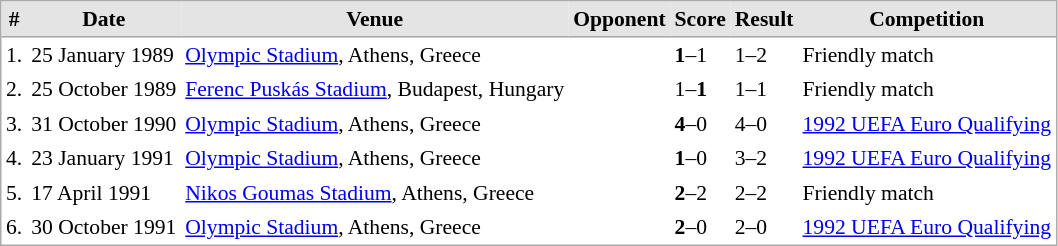<table cellspacing="0" cellpadding="3" style="border:1px solid #AAAAAA;font-size:90%">
<tr bgcolor="#E4E4E4">
<th style="border-bottom:1px solid #AAAAAA">#</th>
<th style="border-bottom:1px solid #AAAAAA">Date</th>
<th style="border-bottom:1px solid #AAAAAA">Venue</th>
<th style="border-bottom:1px solid #AAAAAA">Opponent</th>
<th style="border-bottom:1px solid #AAAAAA" align="center">Score</th>
<th style="border-bottom:1px solid #AAAAAA" align="center">Result</th>
<th style="border-bottom:1px solid #AAAAAA">Competition</th>
</tr>
<tr>
<td>1.</td>
<td>25 January 1989</td>
<td><a href='#'>Olympic Stadium</a>, Athens, Greece</td>
<td></td>
<td><strong>1</strong>–1</td>
<td>1–2</td>
<td>Friendly match</td>
</tr>
<tr>
<td>2.</td>
<td>25 October 1989</td>
<td><a href='#'>Ferenc Puskás Stadium</a>, Budapest, Hungary</td>
<td></td>
<td>1–<strong>1</strong></td>
<td>1–1</td>
<td>Friendly match</td>
</tr>
<tr>
<td>3.</td>
<td>31 October 1990</td>
<td><a href='#'>Olympic Stadium</a>, Athens, Greece</td>
<td></td>
<td><strong>4</strong>–0</td>
<td>4–0</td>
<td><a href='#'>1992 UEFA Euro Qualifying</a></td>
</tr>
<tr>
<td>4.</td>
<td>23 January 1991</td>
<td><a href='#'>Olympic Stadium</a>, Athens, Greece</td>
<td></td>
<td><strong>1</strong>–0</td>
<td>3–2</td>
<td><a href='#'>1992 UEFA Euro Qualifying</a></td>
</tr>
<tr>
<td>5.</td>
<td>17 April 1991</td>
<td><a href='#'>Nikos Goumas Stadium</a>, Athens, Greece</td>
<td></td>
<td><strong>2</strong>–2</td>
<td>2–2</td>
<td>Friendly match</td>
</tr>
<tr>
<td>6.</td>
<td>30 October 1991</td>
<td><a href='#'>Olympic Stadium</a>, Athens, Greece</td>
<td></td>
<td><strong>2</strong>–0</td>
<td>2–0</td>
<td><a href='#'>1992 UEFA Euro Qualifying</a></td>
</tr>
</table>
